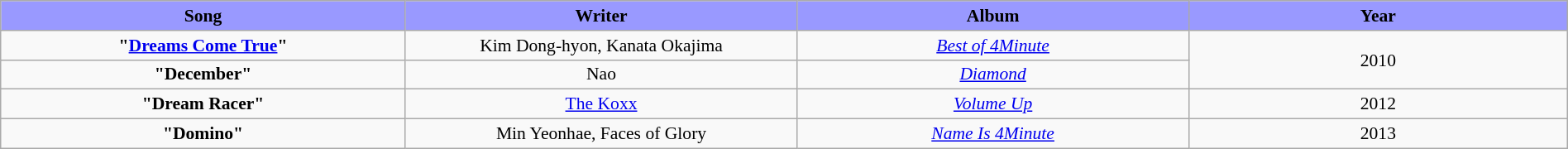<table class="wikitable" style="margin:0.5em auto; clear:both; font-size:.9em; text-align:center; width:100%">
<tr>
<th width="500" style="background: #99F;">Song</th>
<th width="500" style="background: #99F;">Writer</th>
<th width="500" style="background: #99F;">Album</th>
<th width="500" style="background: #99F;">Year</th>
</tr>
<tr>
<td><strong>"<a href='#'>Dreams Come True</a>"</strong></td>
<td>Kim Dong-hyon, Kanata Okajima</td>
<td><em><a href='#'>Best of 4Minute</a></em></td>
<td rowspan="2">2010</td>
</tr>
<tr>
<td><strong>"December"</strong></td>
<td>Nao</td>
<td><em><a href='#'>Diamond</a></em></td>
</tr>
<tr>
<td><strong>"Dream Racer"</strong></td>
<td><a href='#'>The Koxx</a></td>
<td><em><a href='#'>Volume Up</a></em></td>
<td>2012</td>
</tr>
<tr>
<td><strong>"Domino"</strong></td>
<td>Min Yeonhae, Faces of Glory</td>
<td><em><a href='#'>Name Is 4Minute</a></em></td>
<td>2013</td>
</tr>
</table>
